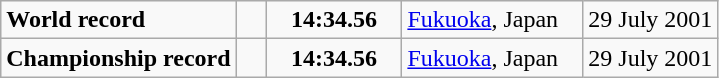<table class="wikitable">
<tr>
<td><strong>World record</strong></td>
<td style="padding-right:1em"></td>
<td style="text-align:center;padding-left:1em; padding-right:1em;"><strong>14:34.56</strong></td>
<td style="padding-right:1em"><a href='#'>Fukuoka</a>, Japan</td>
<td align=right>29 July 2001</td>
</tr>
<tr>
<td><strong>Championship record</strong></td>
<td style="padding-right:1em"></td>
<td style="text-align:center;padding-left:1em; padding-right:1em;"><strong>14:34.56</strong></td>
<td style="padding-right:1em"><a href='#'>Fukuoka</a>, Japan</td>
<td align=right>29 July 2001</td>
</tr>
</table>
